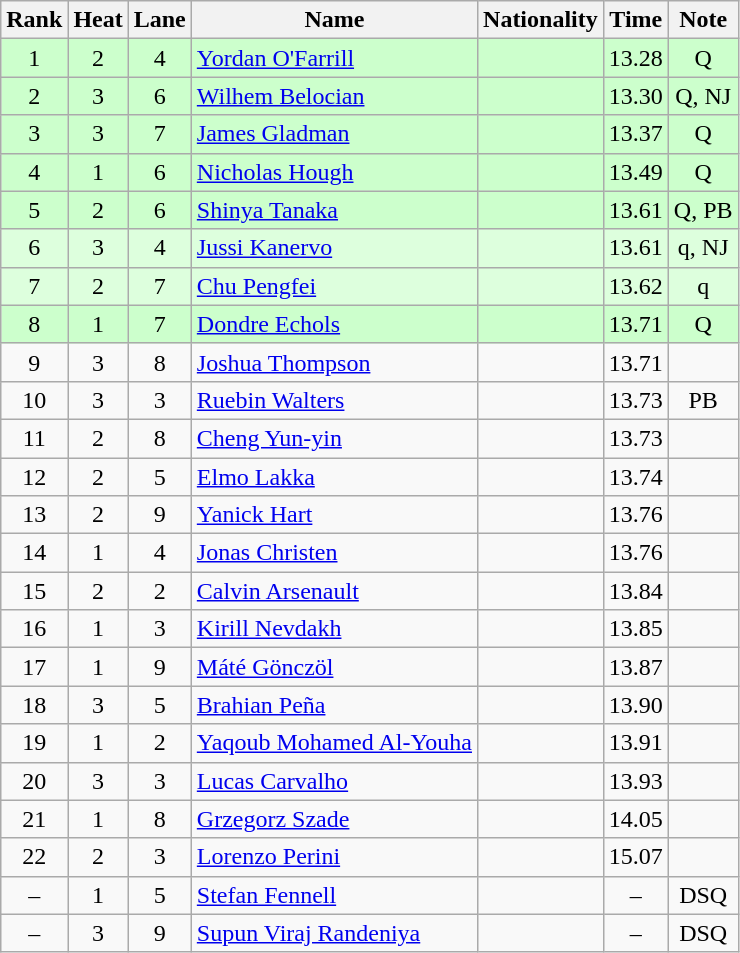<table class="wikitable sortable" style="text-align:center">
<tr>
<th>Rank</th>
<th>Heat</th>
<th>Lane</th>
<th>Name</th>
<th>Nationality</th>
<th>Time</th>
<th>Note</th>
</tr>
<tr bgcolor=ccffcc>
<td>1</td>
<td>2</td>
<td>4</td>
<td align=left><a href='#'>Yordan O'Farrill</a></td>
<td align=left></td>
<td>13.28</td>
<td>Q</td>
</tr>
<tr bgcolor=ccffcc>
<td>2</td>
<td>3</td>
<td>6</td>
<td align=left><a href='#'>Wilhem Belocian</a></td>
<td align=left></td>
<td>13.30</td>
<td>Q, NJ</td>
</tr>
<tr bgcolor=ccffcc>
<td>3</td>
<td>3</td>
<td>7</td>
<td align=left><a href='#'>James Gladman</a></td>
<td align=left></td>
<td>13.37</td>
<td>Q</td>
</tr>
<tr bgcolor=ccffcc>
<td>4</td>
<td>1</td>
<td>6</td>
<td align=left><a href='#'>Nicholas Hough</a></td>
<td align=left></td>
<td>13.49</td>
<td>Q</td>
</tr>
<tr bgcolor=ccffcc>
<td>5</td>
<td>2</td>
<td>6</td>
<td align=left><a href='#'>Shinya Tanaka</a></td>
<td align=left></td>
<td>13.61</td>
<td>Q, PB</td>
</tr>
<tr bgcolor=ddffdd>
<td>6</td>
<td>3</td>
<td>4</td>
<td align=left><a href='#'>Jussi Kanervo</a></td>
<td align=left></td>
<td>13.61</td>
<td>q, NJ</td>
</tr>
<tr bgcolor=ddffdd>
<td>7</td>
<td>2</td>
<td>7</td>
<td align=left><a href='#'>Chu Pengfei</a></td>
<td align=left></td>
<td>13.62</td>
<td>q</td>
</tr>
<tr bgcolor=ccffcc>
<td>8</td>
<td>1</td>
<td>7</td>
<td align=left><a href='#'>Dondre Echols</a></td>
<td align=left></td>
<td>13.71</td>
<td>Q</td>
</tr>
<tr>
<td>9</td>
<td>3</td>
<td>8</td>
<td align=left><a href='#'>Joshua Thompson</a></td>
<td align=left></td>
<td>13.71</td>
<td></td>
</tr>
<tr>
<td>10</td>
<td>3</td>
<td>3</td>
<td align=left><a href='#'>Ruebin Walters</a></td>
<td align=left></td>
<td>13.73</td>
<td>PB</td>
</tr>
<tr>
<td>11</td>
<td>2</td>
<td>8</td>
<td align=left><a href='#'>Cheng Yun-yin</a></td>
<td align=left></td>
<td>13.73</td>
<td></td>
</tr>
<tr>
<td>12</td>
<td>2</td>
<td>5</td>
<td align=left><a href='#'>Elmo Lakka</a></td>
<td align=left></td>
<td>13.74</td>
<td></td>
</tr>
<tr>
<td>13</td>
<td>2</td>
<td>9</td>
<td align=left><a href='#'>Yanick Hart</a></td>
<td align=left></td>
<td>13.76</td>
<td></td>
</tr>
<tr>
<td>14</td>
<td>1</td>
<td>4</td>
<td align=left><a href='#'>Jonas Christen</a></td>
<td align=left></td>
<td>13.76</td>
<td></td>
</tr>
<tr>
<td>15</td>
<td>2</td>
<td>2</td>
<td align=left><a href='#'>Calvin Arsenault</a></td>
<td align=left></td>
<td>13.84</td>
<td></td>
</tr>
<tr>
<td>16</td>
<td>1</td>
<td>3</td>
<td align=left><a href='#'>Kirill Nevdakh</a></td>
<td align=left></td>
<td>13.85</td>
<td></td>
</tr>
<tr>
<td>17</td>
<td>1</td>
<td>9</td>
<td align=left><a href='#'>Máté Gönczöl</a></td>
<td align=left></td>
<td>13.87</td>
<td></td>
</tr>
<tr>
<td>18</td>
<td>3</td>
<td>5</td>
<td align=left><a href='#'>Brahian Peña</a></td>
<td align=left></td>
<td>13.90</td>
<td></td>
</tr>
<tr>
<td>19</td>
<td>1</td>
<td>2</td>
<td align=left><a href='#'>Yaqoub Mohamed Al-Youha</a></td>
<td align=left></td>
<td>13.91</td>
<td></td>
</tr>
<tr>
<td>20</td>
<td>3</td>
<td>3</td>
<td align=left><a href='#'>Lucas Carvalho</a></td>
<td align=left></td>
<td>13.93</td>
<td></td>
</tr>
<tr>
<td>21</td>
<td>1</td>
<td>8</td>
<td align=left><a href='#'>Grzegorz Szade</a></td>
<td align=left></td>
<td>14.05</td>
<td></td>
</tr>
<tr>
<td>22</td>
<td>2</td>
<td>3</td>
<td align=left><a href='#'>Lorenzo Perini</a></td>
<td align=left></td>
<td>15.07</td>
<td></td>
</tr>
<tr>
<td>–</td>
<td>1</td>
<td>5</td>
<td align=left><a href='#'>Stefan Fennell</a></td>
<td align=left></td>
<td>–</td>
<td>DSQ</td>
</tr>
<tr>
<td>–</td>
<td>3</td>
<td>9</td>
<td align=left><a href='#'>Supun Viraj Randeniya</a></td>
<td align=left></td>
<td>–</td>
<td>DSQ</td>
</tr>
</table>
